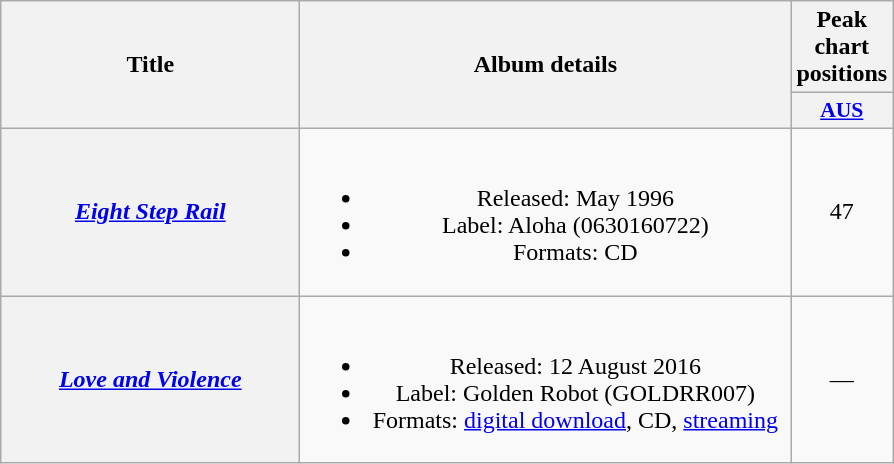<table class="wikitable plainrowheaders" style="text-align:center;" border="1">
<tr>
<th scope="col" rowspan="2" style="width:12em;">Title</th>
<th scope="col" rowspan="2" style="width:20em;">Album details</th>
<th scope="col" colspan="1">Peak chart positions</th>
</tr>
<tr>
<th scope="col" style="width:3em;font-size:90%;"><a href='#'>AUS</a><br></th>
</tr>
<tr>
<th scope="row"><em><a href='#'>Eight Step Rail</a></em></th>
<td><br><ul><li>Released: May 1996</li><li>Label: Aloha (0630160722)</li><li>Formats: CD</li></ul></td>
<td>47</td>
</tr>
<tr>
<th scope="row"><em><a href='#'>Love and Violence</a></em></th>
<td><br><ul><li>Released: 12 August 2016</li><li>Label: Golden Robot (GOLDRR007)</li><li>Formats: <a href='#'>digital download</a>, CD, <a href='#'>streaming</a></li></ul></td>
<td>—</td>
</tr>
</table>
